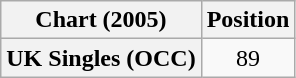<table class="wikitable plainrowheaders" style="text-align:center">
<tr>
<th scope="col">Chart (2005)</th>
<th scope="col">Position</th>
</tr>
<tr>
<th scope="row">UK Singles (OCC)</th>
<td>89</td>
</tr>
</table>
